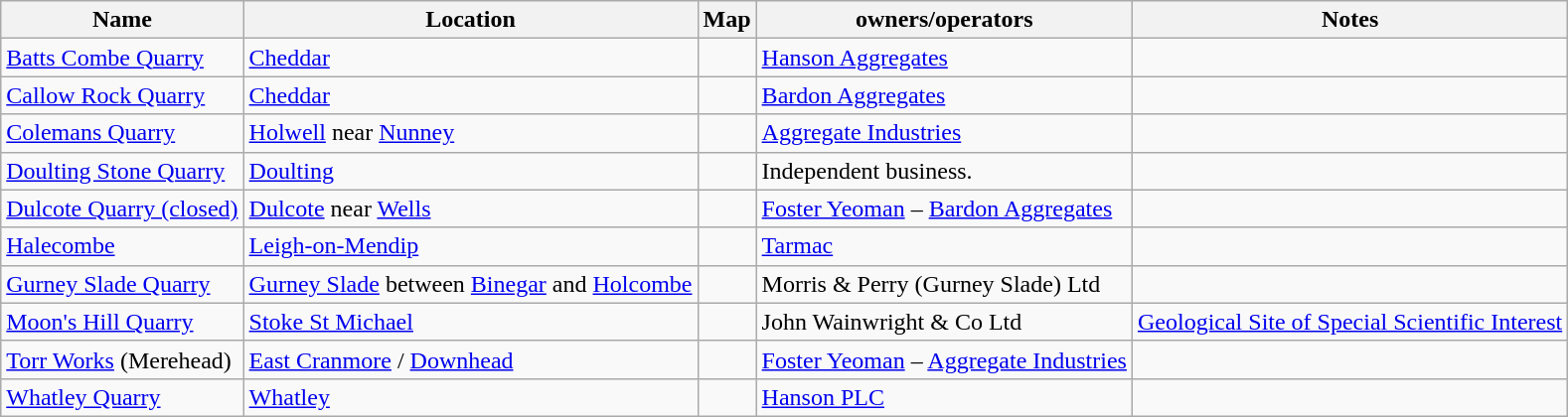<table class="wikitable">
<tr>
<th>Name</th>
<th>Location</th>
<th>Map</th>
<th>owners/operators</th>
<th>Notes</th>
</tr>
<tr>
<td><a href='#'>Batts Combe Quarry</a></td>
<td><a href='#'>Cheddar</a></td>
<td></td>
<td><a href='#'>Hanson Aggregates</a></td>
<td></td>
</tr>
<tr>
<td><a href='#'>Callow Rock Quarry</a></td>
<td><a href='#'>Cheddar</a></td>
<td></td>
<td><a href='#'>Bardon Aggregates</a></td>
<td></td>
</tr>
<tr>
<td><a href='#'>Colemans Quarry</a></td>
<td><a href='#'>Holwell</a> near <a href='#'>Nunney</a></td>
<td></td>
<td><a href='#'>Aggregate Industries</a></td>
<td></td>
</tr>
<tr>
<td><a href='#'>Doulting Stone Quarry</a></td>
<td><a href='#'>Doulting</a></td>
<td></td>
<td>Independent business.</td>
<td></td>
</tr>
<tr>
<td><a href='#'>Dulcote Quarry (closed)</a></td>
<td><a href='#'>Dulcote</a> near <a href='#'>Wells</a></td>
<td></td>
<td><a href='#'>Foster Yeoman</a> – <a href='#'>Bardon Aggregates</a></td>
<td></td>
</tr>
<tr>
<td><a href='#'>Halecombe</a></td>
<td><a href='#'>Leigh-on-Mendip</a></td>
<td></td>
<td><a href='#'>Tarmac</a></td>
<td></td>
</tr>
<tr>
<td><a href='#'>Gurney Slade Quarry</a></td>
<td><a href='#'>Gurney Slade</a> between <a href='#'>Binegar</a> and <a href='#'>Holcombe</a></td>
<td></td>
<td>Morris & Perry (Gurney Slade) Ltd</td>
<td></td>
</tr>
<tr>
<td><a href='#'>Moon's Hill Quarry</a></td>
<td><a href='#'>Stoke St Michael</a></td>
<td></td>
<td>John Wainwright & Co Ltd</td>
<td><a href='#'>Geological Site of Special Scientific Interest</a></td>
</tr>
<tr>
<td><a href='#'>Torr Works</a> (Merehead)</td>
<td><a href='#'>East Cranmore</a> / <a href='#'>Downhead</a></td>
<td></td>
<td><a href='#'>Foster Yeoman</a> – <a href='#'>Aggregate Industries</a></td>
<td></td>
</tr>
<tr>
<td><a href='#'>Whatley Quarry</a></td>
<td><a href='#'>Whatley</a></td>
<td></td>
<td><a href='#'>Hanson PLC</a></td>
<td></td>
</tr>
</table>
